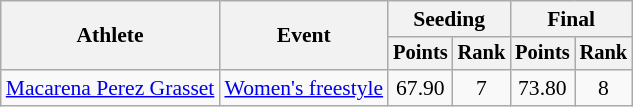<table class=wikitable style="font-size:90%">
<tr>
<th rowspan="2">Athlete</th>
<th rowspan="2">Event</th>
<th colspan="2">Seeding</th>
<th colspan="2">Final</th>
</tr>
<tr style="font-size:95%">
<th>Points</th>
<th>Rank</th>
<th>Points</th>
<th>Rank</th>
</tr>
<tr align=center>
<td align=left><a href='#'>Macarena Perez Grasset</a></td>
<td align=left><a href='#'>Women's freestyle</a></td>
<td>67.90</td>
<td>7</td>
<td>73.80</td>
<td>8</td>
</tr>
</table>
